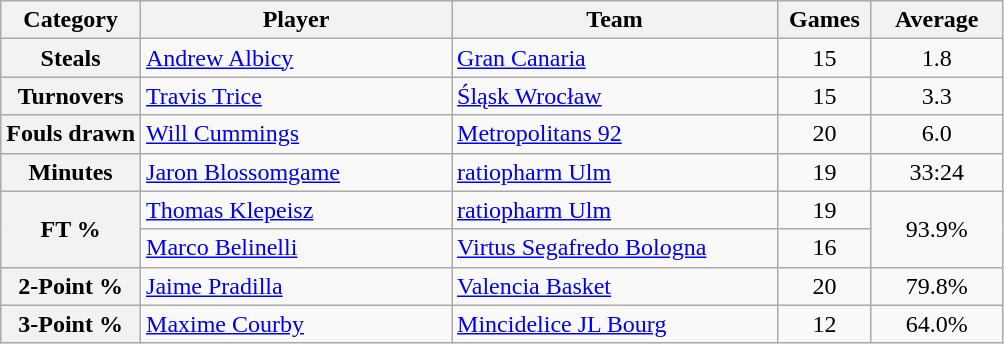<table class="wikitable">
<tr>
<th>Category</th>
<th style="width:200px">Player</th>
<th style="width:210px">Team</th>
<th style="width:55px">Games</th>
<th style="width:80px">Average</th>
</tr>
<tr>
<th>Steals</th>
<td> <a href='#'>Andrew Albicy</a></td>
<td> <a href='#'>Gran Canaria</a></td>
<td style="text-align: center;">15</td>
<td style="text-align: center;">1.8</td>
</tr>
<tr>
<th>Turnovers</th>
<td> <a href='#'>Travis Trice</a></td>
<td> <a href='#'>Śląsk Wrocław</a></td>
<td style="text-align: center;">15</td>
<td style="text-align: center;">3.3</td>
</tr>
<tr>
<th>Fouls drawn</th>
<td> <a href='#'>Will Cummings</a></td>
<td> <a href='#'>Metropolitans 92</a></td>
<td style="text-align: center;">20</td>
<td style="text-align: center;">6.0</td>
</tr>
<tr>
<th>Minutes</th>
<td> <a href='#'>Jaron Blossomgame</a></td>
<td> <a href='#'>ratiopharm Ulm</a></td>
<td style="text-align: center;">19</td>
<td style="text-align: center;">33:24</td>
</tr>
<tr>
<th rowspan="2">FT %</th>
<td> <a href='#'>Thomas Klepeisz</a></td>
<td> <a href='#'>ratiopharm Ulm</a></td>
<td style="text-align: center;">19</td>
<td style="text-align: center;" rowspan="2">93.9%</td>
</tr>
<tr>
<td> <a href='#'>Marco Belinelli</a></td>
<td> <a href='#'>Virtus Segafredo Bologna</a></td>
<td style="text-align: center;">16</td>
</tr>
<tr>
<th>2-Point %</th>
<td> <a href='#'>Jaime Pradilla</a></td>
<td> <a href='#'>Valencia Basket</a></td>
<td style="text-align: center;">20</td>
<td style="text-align: center;">79.8%</td>
</tr>
<tr>
<th>3-Point %</th>
<td> <a href='#'>Maxime Courby</a></td>
<td> <a href='#'>Mincidelice JL Bourg</a></td>
<td style="text-align: center;">12</td>
<td style="text-align: center;">64.0%</td>
</tr>
</table>
